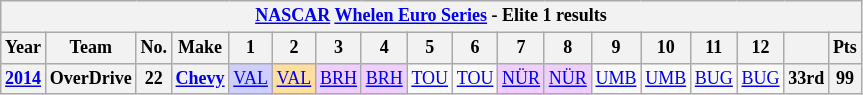<table class="wikitable" style="text-align:center; font-size:75%">
<tr>
<th colspan=21><a href='#'>NASCAR</a> <a href='#'>Whelen Euro Series</a> - Elite 1 results</th>
</tr>
<tr>
<th>Year</th>
<th>Team</th>
<th>No.</th>
<th>Make</th>
<th>1</th>
<th>2</th>
<th>3</th>
<th>4</th>
<th>5</th>
<th>6</th>
<th>7</th>
<th>8</th>
<th>9</th>
<th>10</th>
<th>11</th>
<th>12</th>
<th></th>
<th>Pts</th>
</tr>
<tr>
<th><a href='#'>2014</a></th>
<th>OverDrive</th>
<th>22</th>
<th><a href='#'>Chevy</a></th>
<td style="background:#CFCFFF;"><a href='#'>VAL</a><br></td>
<td style="background:#FFDF9F;"><a href='#'>VAL</a><br></td>
<td style="background:#EFCFFF;"><a href='#'>BRH</a><br></td>
<td style="background:#EFCFFF;"><a href='#'>BRH</a><br></td>
<td><a href='#'>TOU</a></td>
<td><a href='#'>TOU</a></td>
<td style="background:#EFCFFF;"><a href='#'>NÜR</a><br></td>
<td style="background:#EFCFFF;"><a href='#'>NÜR</a><br></td>
<td><a href='#'>UMB</a></td>
<td><a href='#'>UMB</a></td>
<td><a href='#'>BUG</a></td>
<td><a href='#'>BUG</a></td>
<th>33rd</th>
<th>99</th>
</tr>
</table>
